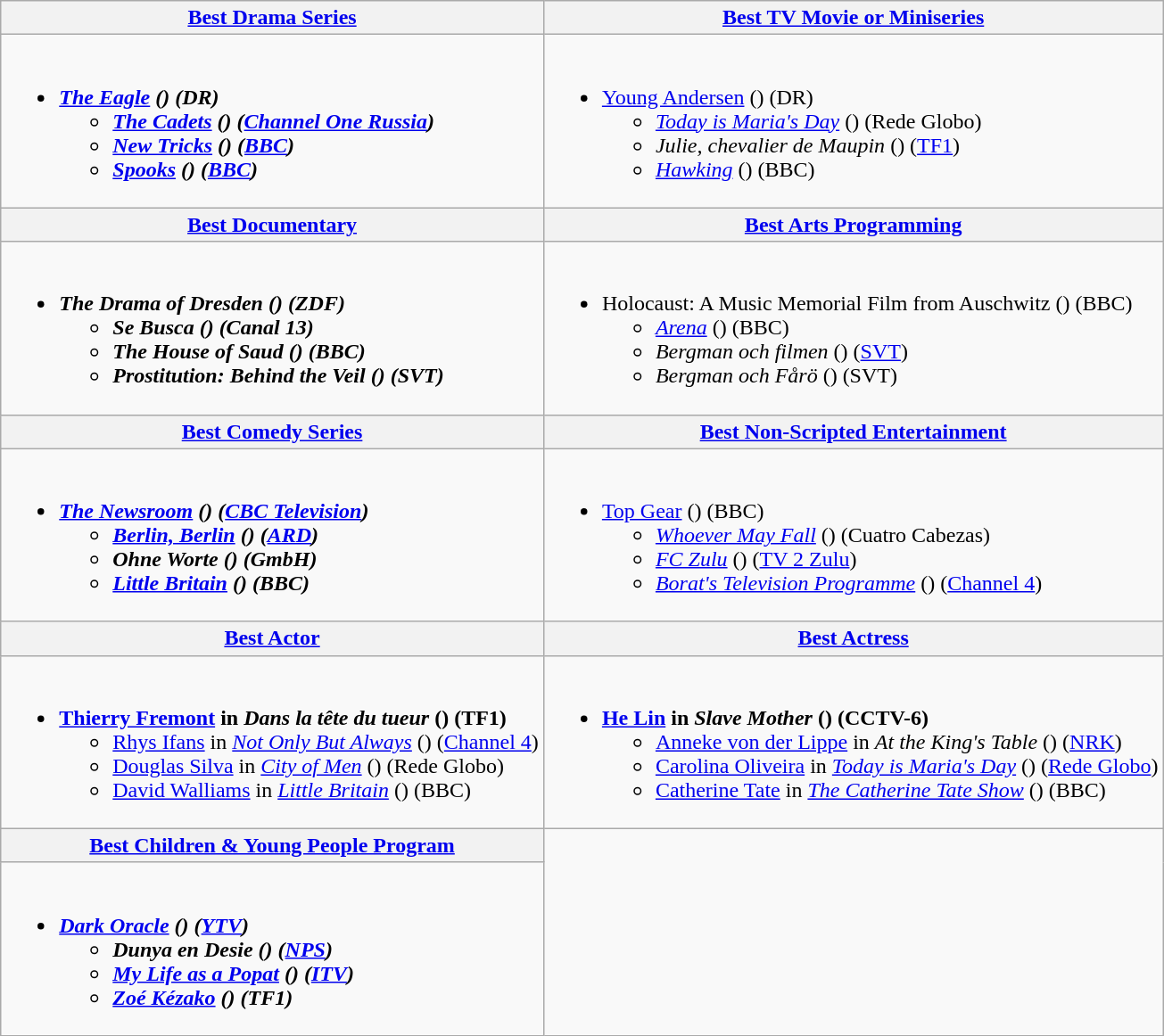<table class="wikitable">
<tr>
<th style:"width:50%"><a href='#'>Best Drama Series</a></th>
<th style:"width:50%"><a href='#'>Best TV Movie or Miniseries</a></th>
</tr>
<tr>
<td valign="top"><br><ul><li><strong><em><a href='#'>The Eagle</a><em> () (DR)<strong><ul><li></em><a href='#'>The Cadets</a><em> () (<a href='#'>Channel One Russia</a>)</li><li></em><a href='#'>New Tricks</a><em> () (<a href='#'>BBC</a>)</li><li></em><a href='#'>Spooks</a><em> () (<a href='#'>BBC</a>)</li></ul></li></ul></td>
<td valign="top"><br><ul><li></em></strong><a href='#'>Young Andersen</a></em> () (DR)</strong><ul><li><em><a href='#'>Today is Maria's Day</a></em> () (Rede Globo)</li><li><em>Julie, chevalier de Maupin</em> () (<a href='#'>TF1</a>)</li><li><em><a href='#'>Hawking</a></em> () (BBC)</li></ul></li></ul></td>
</tr>
<tr>
<th style:"width:50%"><a href='#'>Best Documentary</a></th>
<th style:"width:50%"><a href='#'>Best Arts Programming</a></th>
</tr>
<tr>
<td valign="top"><br><ul><li><strong><em>The Drama of Dresden<em> () (ZDF)<strong><ul><li></em>Se Busca<em> () (Canal 13)</li><li></em>The House of Saud	<em> () (BBC)</li><li></em>Prostitution: Behind the Veil<em> () (SVT)</li></ul></li></ul></td>
<td valign="top"><br><ul><li></em></strong>Holocaust: A Music Memorial Film from Auschwitz</em> () (BBC)</strong><ul><li><em><a href='#'>Arena</a></em> () (BBC)</li><li><em>Bergman och filmen</em> () (<a href='#'>SVT</a>)</li><li><em>Bergman och Fårö</em> () (SVT)</li></ul></li></ul></td>
</tr>
<tr>
<th style:"width:50%"><a href='#'>Best Comedy Series</a></th>
<th style:"width:50%"><a href='#'>Best Non-Scripted Entertainment</a></th>
</tr>
<tr>
<td valign="top"><br><ul><li><strong><em><a href='#'>The Newsroom</a><em> () (<a href='#'>CBC Television</a>)<strong><ul><li></em><a href='#'>Berlin, Berlin</a><em> () (<a href='#'>ARD</a>)</li><li></em>Ohne Worte<em> () (GmbH)</li><li></em><a href='#'>Little Britain</a><em> () (BBC)</li></ul></li></ul></td>
<td valign="top"><br><ul><li></em></strong><a href='#'>Top Gear</a></em> () (BBC)</strong><ul><li><em><a href='#'>Whoever May Fall</a></em> () (Cuatro Cabezas)</li><li><em><a href='#'>FC Zulu</a></em> () (<a href='#'>TV 2 Zulu</a>)</li><li><em><a href='#'>Borat's Television Programme</a></em> () (<a href='#'>Channel 4</a>)</li></ul></li></ul></td>
</tr>
<tr>
<th style:"width:50%"><a href='#'>Best Actor</a></th>
<th style:"width:50%"><a href='#'>Best Actress</a></th>
</tr>
<tr>
<td valign="top"><br><ul><li><strong><a href='#'>Thierry Fremont</a> in <em>Dans la tête du tueur</em> () (TF1)</strong><ul><li><a href='#'>Rhys Ifans</a> in <em><a href='#'>Not Only But Always</a></em> () (<a href='#'>Channel 4</a>)</li><li><a href='#'>Douglas Silva</a> in <em><a href='#'>City of Men</a></em> () (Rede Globo)</li><li><a href='#'>David Walliams</a> in <em><a href='#'>Little Britain</a></em> () (BBC)</li></ul></li></ul></td>
<td valign="top"><br><ul><li><strong><a href='#'>He Lin</a> in <em>Slave Mother</em> () (CCTV-6)</strong><ul><li><a href='#'>Anneke von der Lippe</a> in <em>At the King's Table</em> () (<a href='#'>NRK</a>)</li><li><a href='#'>Carolina Oliveira</a> in <em><a href='#'>Today is Maria's Day</a></em> () (<a href='#'>Rede Globo</a>)</li><li><a href='#'>Catherine Tate</a> in <em><a href='#'>The Catherine Tate Show</a></em> () (BBC)</li></ul></li></ul></td>
</tr>
<tr>
<th style:"width:50%"><a href='#'>Best Children & Young People Program</a></th>
</tr>
<tr>
<td valign="top"><br><ul><li><strong><em><a href='#'>Dark Oracle</a><em> () (<a href='#'>YTV</a>)<strong><ul><li></em>Dunya en Desie<em> () (<a href='#'>NPS</a>)</li><li></em><a href='#'>My Life as a Popat</a><em> () (<a href='#'>ITV</a>)</li><li></em><a href='#'>Zoé Kézako</a><em> () (TF1)</li></ul></li></ul></td>
</tr>
</table>
